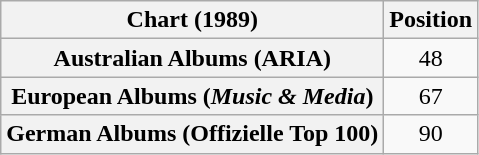<table class="wikitable sortable plainrowheaders">
<tr>
<th scope="col">Chart (1989)</th>
<th scope="col">Position</th>
</tr>
<tr>
<th scope="row">Australian Albums (ARIA)</th>
<td align=center>48</td>
</tr>
<tr>
<th scope="row">European Albums (<em>Music & Media</em>)</th>
<td align=center>67</td>
</tr>
<tr>
<th scope="row">German Albums (Offizielle Top 100)</th>
<td align=center>90</td>
</tr>
</table>
